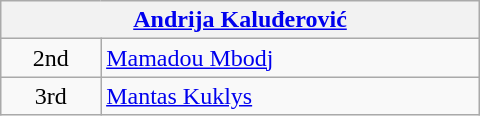<table class="wikitable" style="width: 20em;">
<tr>
<th style="text-align:center;" colspan="2"> <a href='#'>Andrija Kaluđerović</a></th>
</tr>
<tr>
<td style="text-align:center;">2nd</td>
<td> <a href='#'>Mamadou Mbodj</a></td>
</tr>
<tr>
<td style="text-align:center;">3rd</td>
<td> <a href='#'>Mantas Kuklys</a></td>
</tr>
</table>
